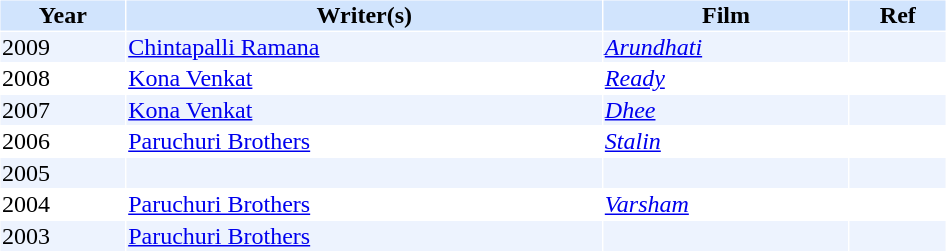<table cellspacing="1" cellpadding="1" border="0" width="50%">
<tr bgcolor="#d1e4fd">
<th>Year</th>
<th>Writer(s)</th>
<th>Film</th>
<th>Ref</th>
</tr>
<tr bgcolor=#edf3fe>
<td>2009</td>
<td><a href='#'>Chintapalli Ramana</a></td>
<td><em><a href='#'>Arundhati</a></em></td>
<td></td>
</tr>
<tr>
<td>2008</td>
<td><a href='#'>Kona Venkat</a></td>
<td><em><a href='#'>Ready</a></em></td>
<td></td>
</tr>
<tr bgcolor=#edf3fe>
<td>2007</td>
<td><a href='#'>Kona Venkat</a></td>
<td><em><a href='#'>Dhee</a></em></td>
<td></td>
</tr>
<tr>
<td>2006</td>
<td><a href='#'>Paruchuri Brothers</a></td>
<td><em><a href='#'>Stalin</a></em></td>
<td></td>
</tr>
<tr bgcolor=#edf3fe>
<td>2005</td>
<td></td>
<td></td>
<td></td>
</tr>
<tr>
<td>2004</td>
<td><a href='#'>Paruchuri Brothers</a></td>
<td><em><a href='#'>Varsham</a></em></td>
<td></td>
</tr>
<tr bgcolor=#edf3fe>
<td>2003</td>
<td><a href='#'>Paruchuri Brothers</a></td>
<td></td>
<td></td>
</tr>
<tr>
</tr>
</table>
